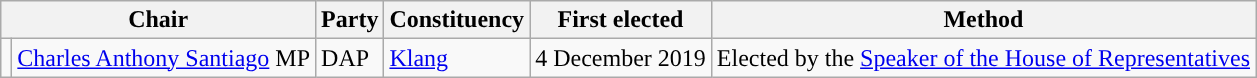<table class="wikitable">
<tr>
<th colspan="2">Chair</th>
<th>Party</th>
<th>Constituency</th>
<th>First elected</th>
<th>Method</th>
</tr>
<tr>
<td style="background-color: "></td>
<td><a href='#'>Charles Anthony Santiago</a> MP</td>
<td>DAP</td>
<td><a href='#'>Klang</a></td>
<td>4 December 2019</td>
<td>Elected by the <a href='#'>Speaker of the House of Representatives</a></td>
</tr>
</table>
